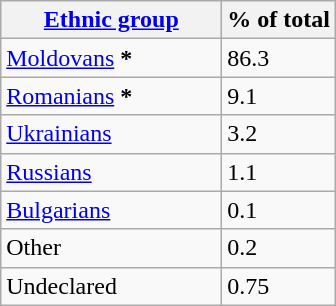<table class="wikitable sortable">
<tr>
<th style="width:140px;"><a href='#'>Ethnic group</a></th>
<th>% of total</th>
</tr>
<tr>
<td><a href='#'>Moldovans</a> <strong>*</strong></td>
<td>86.3</td>
</tr>
<tr>
<td><a href='#'>Romanians</a> <strong>*</strong></td>
<td>9.1</td>
</tr>
<tr>
<td><a href='#'>Ukrainians</a></td>
<td>3.2</td>
</tr>
<tr>
<td><a href='#'>Russians</a></td>
<td>1.1</td>
</tr>
<tr>
<td><a href='#'>Bulgarians</a></td>
<td>0.1</td>
</tr>
<tr>
<td>Other</td>
<td>0.2</td>
</tr>
<tr>
<td>Undeclared</td>
<td>0.75</td>
</tr>
</table>
